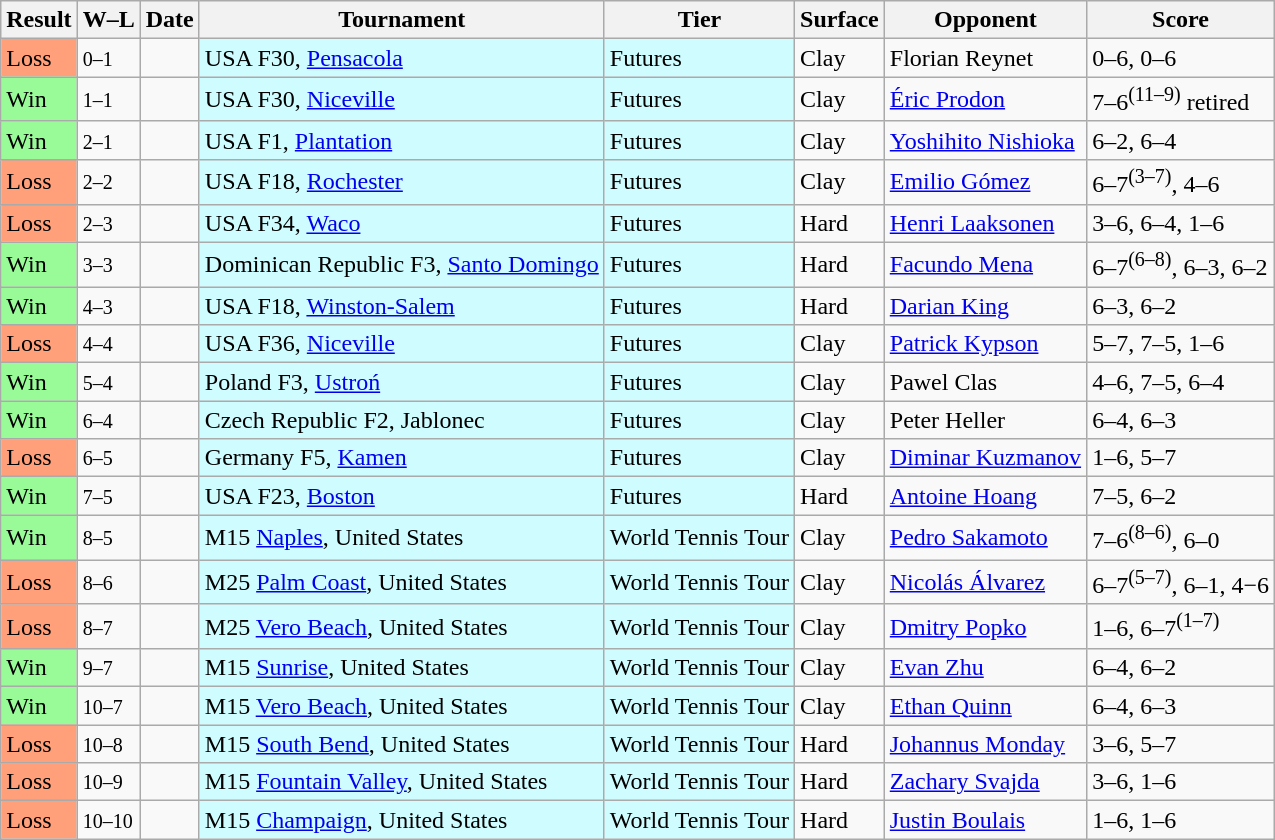<table class="sortable wikitable">
<tr>
<th>Result</th>
<th class="unsortable">W–L</th>
<th>Date</th>
<th>Tournament</th>
<th>Tier</th>
<th>Surface</th>
<th>Opponent</th>
<th class="unsortable">Score</th>
</tr>
<tr>
<td bgcolor=FFA07A>Loss</td>
<td><small>0–1</small></td>
<td></td>
<td style="background:#cffcff;">USA F30, <a href='#'>Pensacola</a></td>
<td style="background:#cffcff;">Futures</td>
<td>Clay</td>
<td> Florian Reynet</td>
<td>0–6, 0–6</td>
</tr>
<tr>
<td bgcolor=98FB98>Win</td>
<td><small>1–1</small></td>
<td></td>
<td style="background:#cffcff;">USA F30, <a href='#'>Niceville</a></td>
<td style="background:#cffcff;">Futures</td>
<td>Clay</td>
<td> <a href='#'>Éric Prodon</a></td>
<td>7–6<sup>(11–9)</sup> retired</td>
</tr>
<tr>
<td bgcolor=98FB98>Win</td>
<td><small>2–1</small></td>
<td></td>
<td style="background:#cffcff;">USA F1, <a href='#'>Plantation</a></td>
<td style="background:#cffcff;">Futures</td>
<td>Clay</td>
<td> <a href='#'>Yoshihito Nishioka</a></td>
<td>6–2, 6–4</td>
</tr>
<tr>
<td bgcolor=FFA07A>Loss</td>
<td><small>2–2</small></td>
<td></td>
<td style="background:#cffcff;">USA F18, <a href='#'>Rochester</a></td>
<td style="background:#cffcff;">Futures</td>
<td>Clay</td>
<td> <a href='#'>Emilio Gómez</a></td>
<td>6–7<sup>(3–7)</sup>, 4–6</td>
</tr>
<tr>
<td bgcolor=FFA07A>Loss</td>
<td><small>2–3</small></td>
<td></td>
<td style="background:#cffcff;">USA F34, <a href='#'>Waco</a></td>
<td style="background:#cffcff;">Futures</td>
<td>Hard</td>
<td> <a href='#'>Henri Laaksonen</a></td>
<td>3–6, 6–4, 1–6</td>
</tr>
<tr>
<td bgcolor=98FB98>Win</td>
<td><small>3–3</small></td>
<td></td>
<td style="background:#cffcff;">Dominican Republic F3, <a href='#'>Santo Domingo</a></td>
<td style="background:#cffcff;">Futures</td>
<td>Hard</td>
<td> <a href='#'>Facundo Mena</a></td>
<td>6–7<sup>(6–8)</sup>, 6–3, 6–2</td>
</tr>
<tr>
<td bgcolor=98FB98>Win</td>
<td><small>4–3</small></td>
<td></td>
<td style="background:#cffcff;">USA F18, <a href='#'>Winston-Salem</a></td>
<td style="background:#cffcff;">Futures</td>
<td>Hard</td>
<td> <a href='#'>Darian King</a></td>
<td>6–3, 6–2</td>
</tr>
<tr>
<td bgcolor=FFA07A>Loss</td>
<td><small>4–4</small></td>
<td></td>
<td style="background:#cffcff;">USA F36, <a href='#'>Niceville</a></td>
<td style="background:#cffcff;">Futures</td>
<td>Clay</td>
<td> <a href='#'>Patrick Kypson</a></td>
<td>5–7, 7–5, 1–6</td>
</tr>
<tr>
<td bgcolor=98FB98>Win</td>
<td><small>5–4</small></td>
<td></td>
<td style="background:#cffcff;">Poland F3, <a href='#'>Ustroń</a></td>
<td style="background:#cffcff;">Futures</td>
<td>Clay</td>
<td> Pawel Clas</td>
<td>4–6, 7–5, 6–4</td>
</tr>
<tr>
<td bgcolor=98FB98>Win</td>
<td><small>6–4</small></td>
<td></td>
<td style="background:#cffcff;">Czech Republic F2, Jablonec</td>
<td style="background:#cffcff;">Futures</td>
<td>Clay</td>
<td> Peter Heller</td>
<td>6–4, 6–3</td>
</tr>
<tr>
<td bgcolor=FFA07A>Loss</td>
<td><small>6–5</small></td>
<td></td>
<td style="background:#cffcff;">Germany F5, <a href='#'>Kamen</a></td>
<td style="background:#cffcff;">Futures</td>
<td>Clay</td>
<td> <a href='#'>Diminar Kuzmanov</a></td>
<td>1–6, 5–7</td>
</tr>
<tr>
<td bgcolor=98FB98>Win</td>
<td><small>7–5</small></td>
<td></td>
<td style="background:#cffcff;">USA F23, <a href='#'>Boston</a></td>
<td style="background:#cffcff;">Futures</td>
<td>Hard</td>
<td> <a href='#'>Antoine Hoang</a></td>
<td>7–5, 6–2</td>
</tr>
<tr>
<td bgcolor=98FB98>Win</td>
<td><small>8–5</small></td>
<td></td>
<td style="background:#cffcff;">M15 <a href='#'>Naples</a>, United States</td>
<td style="background:#cffcff;">World Tennis Tour</td>
<td>Clay</td>
<td> <a href='#'>Pedro Sakamoto</a></td>
<td>7–6<sup>(8–6)</sup>, 6–0</td>
</tr>
<tr>
<td bgcolor=FFA07A>Loss</td>
<td><small>8–6</small></td>
<td></td>
<td style="background:#cffcff;">M25 <a href='#'>Palm Coast</a>, United States</td>
<td style="background:#cffcff;">World Tennis Tour</td>
<td>Clay</td>
<td> <a href='#'>Nicolás Álvarez</a></td>
<td>6–7<sup>(5–7)</sup>, 6–1, 4−6</td>
</tr>
<tr>
<td bgcolor=FFA07A>Loss</td>
<td><small>8–7</small></td>
<td></td>
<td style="background:#cffcff;">M25 <a href='#'>Vero Beach</a>, United States</td>
<td style="background:#cffcff;">World Tennis Tour</td>
<td>Clay</td>
<td> <a href='#'>Dmitry Popko</a></td>
<td>1–6, 6–7<sup>(1–7)</sup></td>
</tr>
<tr>
<td bgcolor=98FB98>Win</td>
<td><small>9–7</small></td>
<td></td>
<td style="background:#cffcff;">M15 <a href='#'>Sunrise</a>, United States</td>
<td style="background:#cffcff;">World Tennis Tour</td>
<td>Clay</td>
<td> <a href='#'>Evan Zhu</a></td>
<td>6–4, 6–2</td>
</tr>
<tr>
<td bgcolor=98FB98>Win</td>
<td><small>10–7</small></td>
<td></td>
<td style="background:#cffcff;">M15 <a href='#'>Vero Beach</a>, United States</td>
<td style="background:#cffcff;">World Tennis Tour</td>
<td>Clay</td>
<td> <a href='#'>Ethan Quinn</a></td>
<td>6–4, 6–3</td>
</tr>
<tr>
<td bgcolor=FFA07A>Loss</td>
<td><small>10–8</small></td>
<td></td>
<td style="background:#cffcff;">M15 <a href='#'>South Bend</a>, United States</td>
<td style="background:#cffcff;">World Tennis Tour</td>
<td>Hard</td>
<td> <a href='#'>Johannus Monday</a></td>
<td>3–6, 5–7</td>
</tr>
<tr>
<td bgcolor=FFA07A>Loss</td>
<td><small>10–9</small></td>
<td></td>
<td style="background:#cffcff;">M15 <a href='#'>Fountain Valley</a>, United States</td>
<td style="background:#cffcff;">World Tennis Tour</td>
<td>Hard</td>
<td> <a href='#'>Zachary Svajda</a></td>
<td>3–6, 1–6</td>
</tr>
<tr>
<td bgcolor=FFA07A>Loss</td>
<td><small>10–10</small></td>
<td></td>
<td style="background:#cffcff;">M15 <a href='#'>Champaign</a>, United States</td>
<td style="background:#cffcff;">World Tennis Tour</td>
<td>Hard</td>
<td> <a href='#'>Justin Boulais</a></td>
<td>1–6, 1–6</td>
</tr>
</table>
